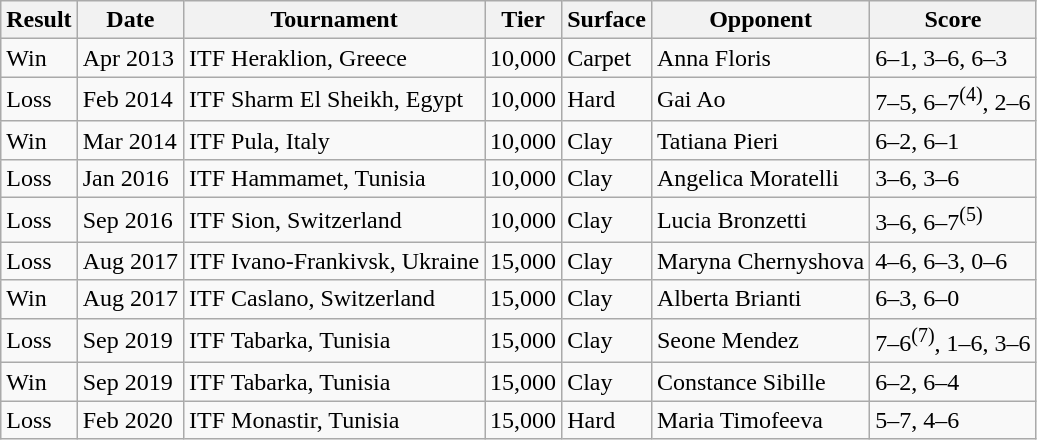<table class="wikitable sortable">
<tr>
<th>Result</th>
<th>Date</th>
<th>Tournament</th>
<th>Tier</th>
<th>Surface</th>
<th>Opponent</th>
<th class="unsortable">Score</th>
</tr>
<tr>
<td>Win</td>
<td>Apr 2013</td>
<td>ITF Heraklion, Greece</td>
<td>10,000</td>
<td>Carpet</td>
<td>Anna Floris</td>
<td>6–1, 3–6, 6–3</td>
</tr>
<tr>
<td>Loss</td>
<td>Feb 2014</td>
<td>ITF Sharm El Sheikh, Egypt</td>
<td>10,000</td>
<td>Hard</td>
<td>Gai Ao</td>
<td>7–5, 6–7<sup>(4)</sup>, 2–6</td>
</tr>
<tr>
<td>Win</td>
<td>Mar 2014</td>
<td>ITF Pula, Italy</td>
<td>10,000</td>
<td>Clay</td>
<td>Tatiana Pieri</td>
<td>6–2, 6–1</td>
</tr>
<tr>
<td>Loss</td>
<td>Jan 2016</td>
<td>ITF Hammamet, Tunisia</td>
<td>10,000</td>
<td>Clay</td>
<td>Angelica Moratelli</td>
<td>3–6, 3–6</td>
</tr>
<tr>
<td>Loss</td>
<td>Sep 2016</td>
<td>ITF Sion, Switzerland</td>
<td>10,000</td>
<td>Clay</td>
<td>Lucia Bronzetti</td>
<td>3–6, 6–7<sup>(5)</sup></td>
</tr>
<tr>
<td>Loss</td>
<td>Aug 2017</td>
<td>ITF Ivano-Frankivsk, Ukraine</td>
<td>15,000</td>
<td>Clay</td>
<td>Maryna Chernyshova</td>
<td>4–6, 6–3, 0–6</td>
</tr>
<tr>
<td>Win</td>
<td>Aug 2017</td>
<td>ITF Caslano, Switzerland</td>
<td>15,000</td>
<td>Clay</td>
<td>Alberta Brianti</td>
<td>6–3, 6–0</td>
</tr>
<tr>
<td>Loss</td>
<td>Sep 2019</td>
<td>ITF Tabarka, Tunisia</td>
<td>15,000</td>
<td>Clay</td>
<td>Seone Mendez</td>
<td>7–6<sup>(7)</sup>, 1–6, 3–6</td>
</tr>
<tr>
<td>Win</td>
<td>Sep 2019</td>
<td>ITF Tabarka, Tunisia</td>
<td>15,000</td>
<td>Clay</td>
<td>Constance Sibille</td>
<td>6–2, 6–4</td>
</tr>
<tr>
<td>Loss</td>
<td>Feb 2020</td>
<td>ITF Monastir, Tunisia</td>
<td>15,000</td>
<td>Hard</td>
<td>Maria Timofeeva</td>
<td>5–7, 4–6</td>
</tr>
</table>
